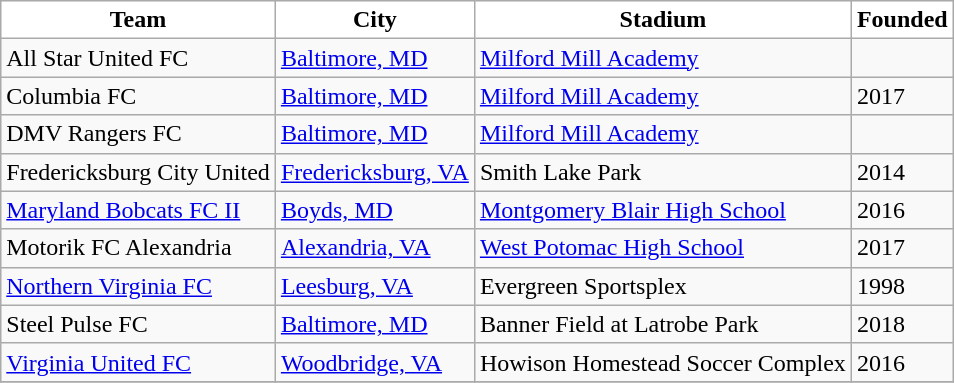<table class="wikitable sortable" style="text-align:left">
<tr>
<th style="background:white">Team</th>
<th style="background:white">City</th>
<th style="background:white">Stadium</th>
<th style="background:white">Founded</th>
</tr>
<tr>
<td>All Star United FC</td>
<td><a href='#'>Baltimore, MD</a></td>
<td><a href='#'>Milford Mill Academy</a></td>
<td></td>
</tr>
<tr>
<td>Columbia FC</td>
<td><a href='#'>Baltimore, MD</a></td>
<td><a href='#'>Milford Mill Academy</a></td>
<td>2017</td>
</tr>
<tr>
<td>DMV Rangers FC</td>
<td><a href='#'>Baltimore, MD</a></td>
<td><a href='#'>Milford Mill Academy</a></td>
<td></td>
</tr>
<tr>
<td>Fredericksburg City United</td>
<td><a href='#'>Fredericksburg, VA</a></td>
<td>Smith Lake Park</td>
<td>2014</td>
</tr>
<tr>
<td><a href='#'>Maryland Bobcats FC II</a></td>
<td><a href='#'>Boyds, MD</a></td>
<td><a href='#'>Montgomery Blair High School</a></td>
<td>2016</td>
</tr>
<tr>
<td>Motorik FC Alexandria</td>
<td><a href='#'>Alexandria, VA</a></td>
<td><a href='#'>West Potomac High School</a></td>
<td>2017</td>
</tr>
<tr>
<td><a href='#'>Northern Virginia FC</a></td>
<td><a href='#'>Leesburg, VA</a></td>
<td>Evergreen Sportsplex</td>
<td>1998</td>
</tr>
<tr>
<td>Steel Pulse FC</td>
<td><a href='#'>Baltimore, MD</a></td>
<td>Banner Field at Latrobe Park</td>
<td>2018</td>
</tr>
<tr>
<td><a href='#'>Virginia United FC</a></td>
<td><a href='#'>Woodbridge, VA</a></td>
<td>Howison Homestead Soccer Complex</td>
<td>2016</td>
</tr>
<tr>
</tr>
</table>
